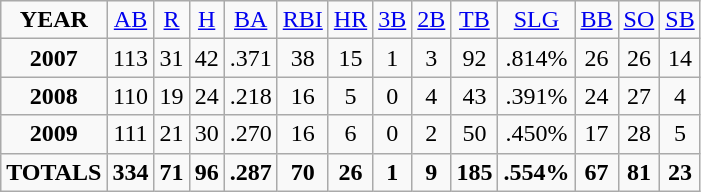<table class="wikitable">
<tr align=center>
<td><strong>YEAR</strong></td>
<td><a href='#'>AB</a></td>
<td><a href='#'>R</a></td>
<td><a href='#'>H</a></td>
<td><a href='#'>BA</a></td>
<td><a href='#'>RBI</a></td>
<td><a href='#'>HR</a></td>
<td><a href='#'>3B</a></td>
<td><a href='#'>2B</a></td>
<td><a href='#'>TB</a></td>
<td><a href='#'>SLG</a></td>
<td><a href='#'>BB</a></td>
<td><a href='#'>SO</a></td>
<td><a href='#'>SB</a></td>
</tr>
<tr align=center>
<td><strong>2007</strong></td>
<td>113</td>
<td>31</td>
<td>42</td>
<td>.371</td>
<td>38</td>
<td>15</td>
<td>1</td>
<td>3</td>
<td>92</td>
<td>.814%</td>
<td>26</td>
<td>26</td>
<td>14</td>
</tr>
<tr align=center>
<td><strong>2008</strong></td>
<td>110</td>
<td>19</td>
<td>24</td>
<td>.218</td>
<td>16</td>
<td>5</td>
<td>0</td>
<td>4</td>
<td>43</td>
<td>.391%</td>
<td>24</td>
<td>27</td>
<td>4</td>
</tr>
<tr align=center>
<td><strong>2009</strong></td>
<td>111</td>
<td>21</td>
<td>30</td>
<td>.270</td>
<td>16</td>
<td>6</td>
<td>0</td>
<td>2</td>
<td>50</td>
<td>.450%</td>
<td>17</td>
<td>28</td>
<td>5</td>
</tr>
<tr align=center>
<td><strong>TOTALS</strong></td>
<td><strong>334</strong></td>
<td><strong>71</strong></td>
<td><strong>96</strong></td>
<td><strong>.287</strong></td>
<td><strong>70</strong></td>
<td><strong>26</strong></td>
<td><strong>1</strong></td>
<td><strong>9</strong></td>
<td><strong>185</strong></td>
<td><strong>.554%</strong></td>
<td><strong>67</strong></td>
<td><strong>81</strong></td>
<td><strong>23</strong></td>
</tr>
</table>
